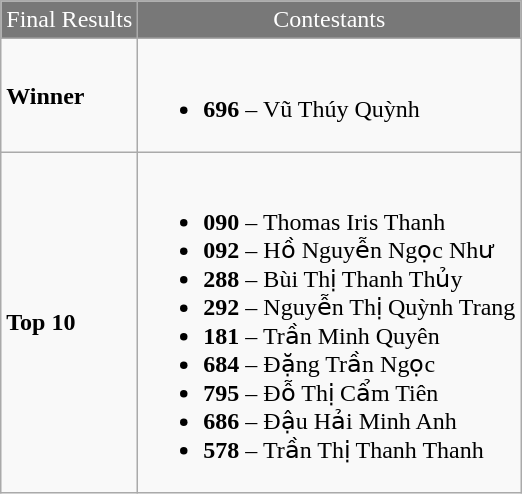<table class="wikitable">
<tr bgcolor="#787878" style="color:#FFFFFF" align="center">
<td>Final Results</td>
<td>Contestants</td>
</tr>
<tr>
<td><strong>Winner</strong></td>
<td><br><ul><li><strong>696</strong> – Vũ Thúy Quỳnh</li></ul></td>
</tr>
<tr>
<td><strong>Top 10</strong></td>
<td><br><ul><li><strong>090</strong> – Thomas Iris Thanh</li><li><strong>092</strong> – Hồ Nguyễn Ngọc Như</li><li><strong>288</strong> – Bùi Thị Thanh Thủy</li><li><strong>292</strong> – Nguyễn Thị Quỳnh Trang</li><li><strong>181</strong> – Trần Minh Quyên</li><li><strong>684</strong> – Đặng Trần Ngọc</li><li><strong>795</strong> – Đỗ Thị Cẩm Tiên</li><li><strong>686</strong> – Đậu Hải Minh Anh</li><li><strong>578</strong> – Trần Thị Thanh Thanh</li></ul></td>
</tr>
</table>
